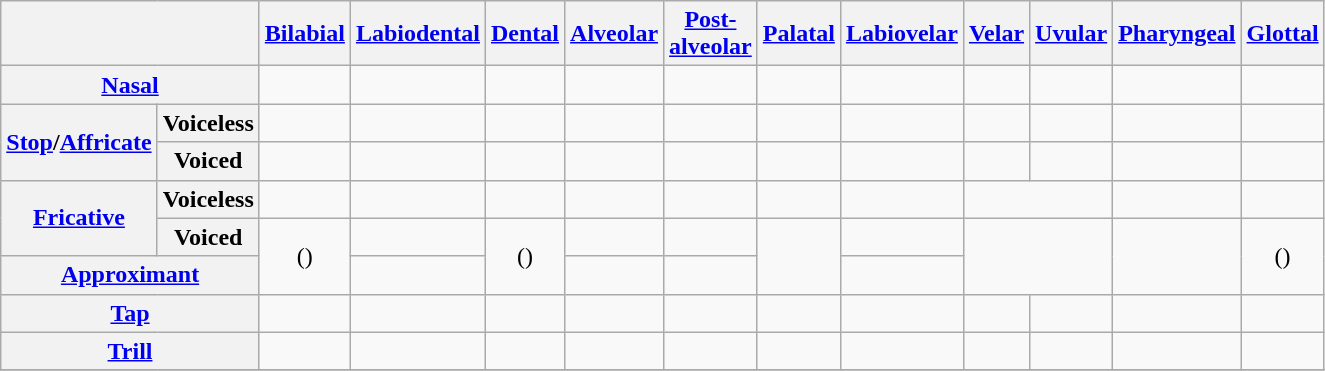<table class="wikitable" style="text-align: center">
<tr>
<th colspan="2"></th>
<th><a href='#'>Bilabial</a></th>
<th><a href='#'>Labiodental</a></th>
<th><a href='#'>Dental</a></th>
<th><a href='#'>Alveolar</a></th>
<th><a href='#'>Post-</a><br><a href='#'>alveolar</a></th>
<th><a href='#'>Palatal</a></th>
<th><a href='#'>Labiovelar</a></th>
<th><a href='#'>Velar</a></th>
<th><a href='#'>Uvular</a></th>
<th><a href='#'>Pharyngeal</a></th>
<th><a href='#'>Glottal</a></th>
</tr>
<tr>
<th colspan="2"><a href='#'>Nasal</a></th>
<td></td>
<td></td>
<td></td>
<td></td>
<td></td>
<td></td>
<td></td>
<td></td>
<td></td>
<td></td>
<td></td>
</tr>
<tr>
<th rowspan=2><a href='#'>Stop</a>/<a href='#'>Affricate</a></th>
<th>Voiceless</th>
<td></td>
<td></td>
<td></td>
<td></td>
<td></td>
<td></td>
<td></td>
<td></td>
<td></td>
<td></td>
<td></td>
</tr>
<tr>
<th>Voiced</th>
<td></td>
<td></td>
<td></td>
<td></td>
<td></td>
<td></td>
<td></td>
<td></td>
<td></td>
<td></td>
<td></td>
</tr>
<tr>
<th Rowspan="2"><a href='#'>Fricative</a></th>
<th>Voiceless</th>
<td></td>
<td></td>
<td></td>
<td></td>
<td></td>
<td></td>
<td></td>
<td colspan=2></td>
<td></td>
<td></td>
</tr>
<tr>
<th>Voiced</th>
<td Rowspan=2>()</td>
<td></td>
<td Rowspan=2>()</td>
<td></td>
<td></td>
<td Rowspan=2></td>
<td></td>
<td Rowspan=2 colspan=2></td>
<td Rowspan=2></td>
<td Rowspan=2>()</td>
</tr>
<tr>
<th colspan="2"><a href='#'>Approximant</a></th>
<td></td>
<td></td>
<td></td>
<td></td>
</tr>
<tr>
<th colspan="2"><a href='#'>Tap</a></th>
<td></td>
<td></td>
<td></td>
<td></td>
<td></td>
<td></td>
<td></td>
<td></td>
<td></td>
<td></td>
<td></td>
</tr>
<tr>
<th colspan="2"><a href='#'>Trill</a></th>
<td></td>
<td></td>
<td></td>
<td></td>
<td></td>
<td></td>
<td></td>
<td></td>
<td></td>
<td></td>
<td></td>
</tr>
<tr>
</tr>
</table>
